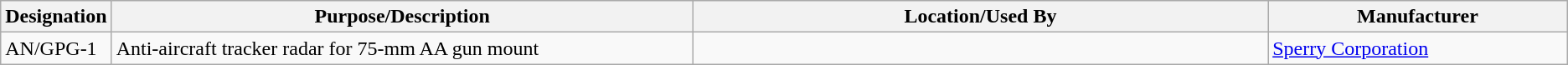<table class="wikitable sortable">
<tr>
<th scope="col">Designation</th>
<th scope="col" style="width: 500px;">Purpose/Description</th>
<th scope="col" style="width: 500px;">Location/Used By</th>
<th scope="col" style="width: 250px;">Manufacturer</th>
</tr>
<tr>
<td>AN/GPG-1</td>
<td>Anti-aircraft tracker radar for 75-mm AA gun mount</td>
<td></td>
<td><a href='#'>Sperry Corporation</a></td>
</tr>
</table>
